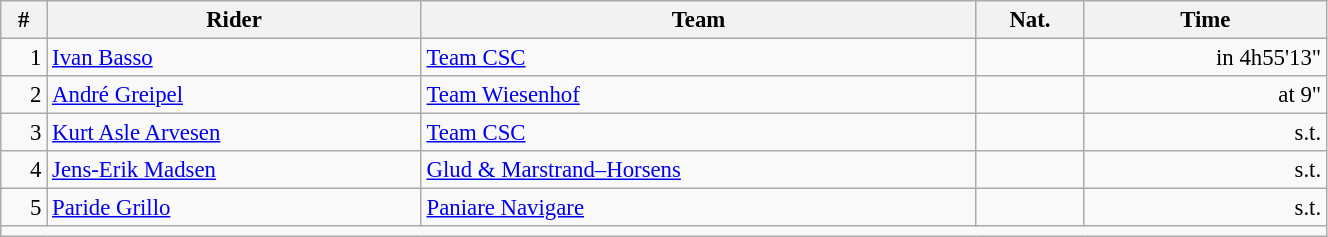<table class=wikitable style="font-size:95%" width="70%">
<tr>
<th align=right>#</th>
<th>Rider</th>
<th>Team</th>
<th>Nat.</th>
<th align=right>Time</th>
</tr>
<tr>
<td align=right>1</td>
<td><a href='#'>Ivan Basso</a></td>
<td><a href='#'>Team CSC</a></td>
<td></td>
<td align=right>in 4h55'13"</td>
</tr>
<tr>
<td align=right>2</td>
<td><a href='#'>André Greipel</a></td>
<td><a href='#'>Team Wiesenhof</a></td>
<td></td>
<td align=right>at 9"</td>
</tr>
<tr>
<td align=right>3</td>
<td><a href='#'>Kurt Asle Arvesen</a></td>
<td><a href='#'>Team CSC</a></td>
<td></td>
<td align=right>s.t.</td>
</tr>
<tr>
<td align=right>4</td>
<td><a href='#'>Jens-Erik Madsen</a></td>
<td><a href='#'>Glud & Marstrand–Horsens</a></td>
<td></td>
<td align=right>s.t.</td>
</tr>
<tr>
<td align=right>5</td>
<td><a href='#'>Paride Grillo</a></td>
<td><a href='#'>Paniare Navigare</a></td>
<td></td>
<td align=right>s.t.</td>
</tr>
<tr>
<td align=right colspan=5></td>
</tr>
</table>
